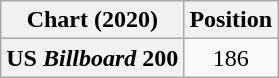<table class="wikitable plainrowheaders" style="text-align:center">
<tr>
<th scope="col">Chart (2020)</th>
<th scope="col">Position</th>
</tr>
<tr>
<th scope="row">US <em>Billboard</em> 200</th>
<td>186</td>
</tr>
</table>
